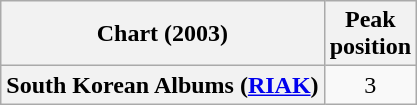<table class="wikitable plainrowheaders">
<tr>
<th>Chart (2003)</th>
<th>Peak<br>position</th>
</tr>
<tr>
<th scope="row">South Korean Albums (<a href='#'>RIAK</a>)</th>
<td style="text-align:center;">3</td>
</tr>
</table>
